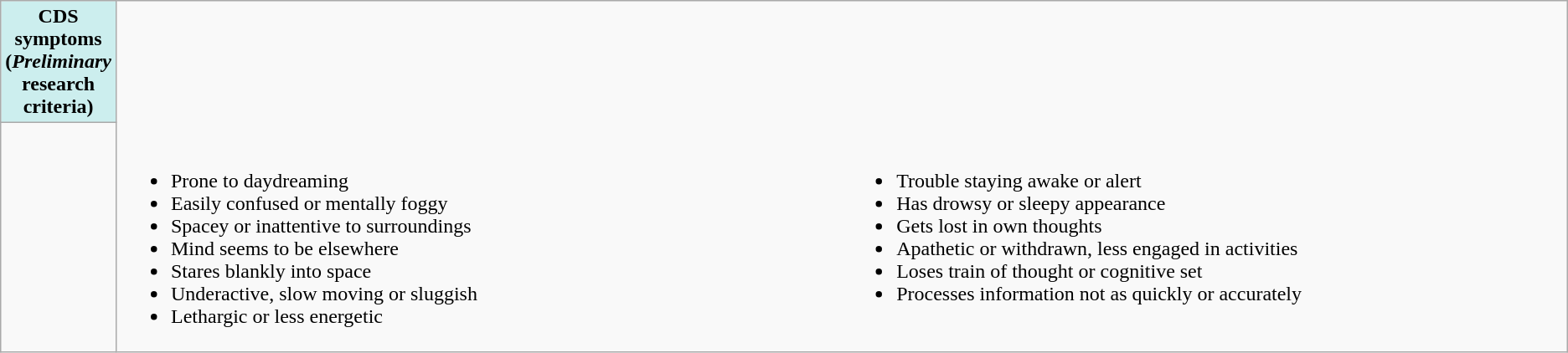<table class="wikitable">
<tr>
<th style="background-color: #CCEEEE;">CDS symptoms (<em>Preliminary</em> research criteria)</th>
</tr>
<tr>
<td><br></td>
<td width="50%" align="left" valign="top" style="border:0"><br><ul><li>Prone to daydreaming</li><li>Easily confused or mentally foggy</li><li>Spacey or inattentive to surroundings</li><li>Mind seems to be elsewhere</li><li>Stares blankly into space</li><li>Underactive, slow moving or sluggish</li><li>Lethargic or less energetic</li></ul></td>
<td width="50%" align="left" valign="top" style="border:0"><br><ul><li>Trouble staying awake or alert</li><li>Has drowsy or sleepy appearance</li><li>Gets lost in own thoughts</li><li>Apathetic or withdrawn, less engaged in activities</li><li>Loses train of thought or cognitive set</li><li>Processes information not as quickly or accurately</li></ul></td>
</tr>
</table>
